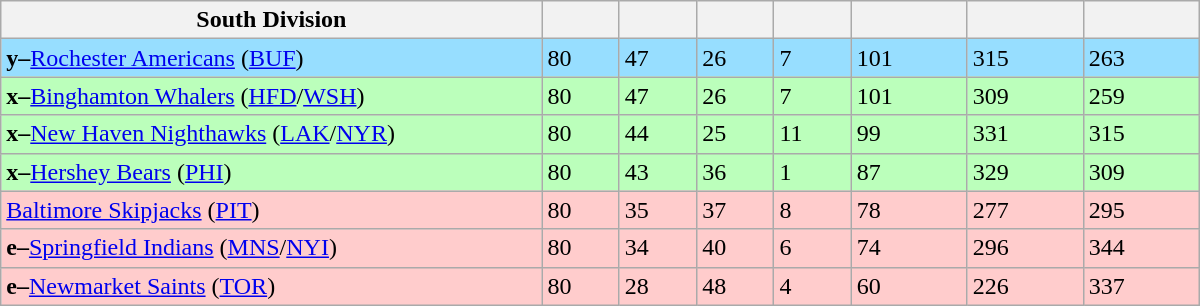<table class="wikitable" style="width:50em">
<tr>
<th width="35%">South Division</th>
<th width="5%"></th>
<th width="5%"></th>
<th width="5%"></th>
<th width="5%"></th>
<th width="7.5%"></th>
<th width="7.5%"></th>
<th width="7.5%"></th>
</tr>
<tr bgcolor="#97DEFF">
<td><strong>y–</strong><a href='#'>Rochester Americans</a> (<a href='#'>BUF</a>)</td>
<td>80</td>
<td>47</td>
<td>26</td>
<td>7</td>
<td>101</td>
<td>315</td>
<td>263</td>
</tr>
<tr bgcolor="#bbffbb">
<td><strong>x–</strong><a href='#'>Binghamton Whalers</a> (<a href='#'>HFD</a>/<a href='#'>WSH</a>)</td>
<td>80</td>
<td>47</td>
<td>26</td>
<td>7</td>
<td>101</td>
<td>309</td>
<td>259</td>
</tr>
<tr bgcolor="#bbffbb">
<td><strong>x–</strong><a href='#'>New Haven Nighthawks</a> (<a href='#'>LAK</a>/<a href='#'>NYR</a>)</td>
<td>80</td>
<td>44</td>
<td>25</td>
<td>11</td>
<td>99</td>
<td>331</td>
<td>315</td>
</tr>
<tr bgcolor="#bbffbb">
<td><strong>x–</strong><a href='#'>Hershey Bears</a> (<a href='#'>PHI</a>)</td>
<td>80</td>
<td>43</td>
<td>36</td>
<td>1</td>
<td>87</td>
<td>329</td>
<td>309</td>
</tr>
<tr bgcolor="#ffcccc">
<td><a href='#'>Baltimore Skipjacks</a> (<a href='#'>PIT</a>)</td>
<td>80</td>
<td>35</td>
<td>37</td>
<td>8</td>
<td>78</td>
<td>277</td>
<td>295</td>
</tr>
<tr bgcolor="#ffcccc">
<td><strong>e–</strong><a href='#'>Springfield Indians</a> (<a href='#'>MNS</a>/<a href='#'>NYI</a>)</td>
<td>80</td>
<td>34</td>
<td>40</td>
<td>6</td>
<td>74</td>
<td>296</td>
<td>344</td>
</tr>
<tr bgcolor="#ffcccc">
<td><strong>e–</strong><a href='#'>Newmarket Saints</a> (<a href='#'>TOR</a>)</td>
<td>80</td>
<td>28</td>
<td>48</td>
<td>4</td>
<td>60</td>
<td>226</td>
<td>337</td>
</tr>
</table>
